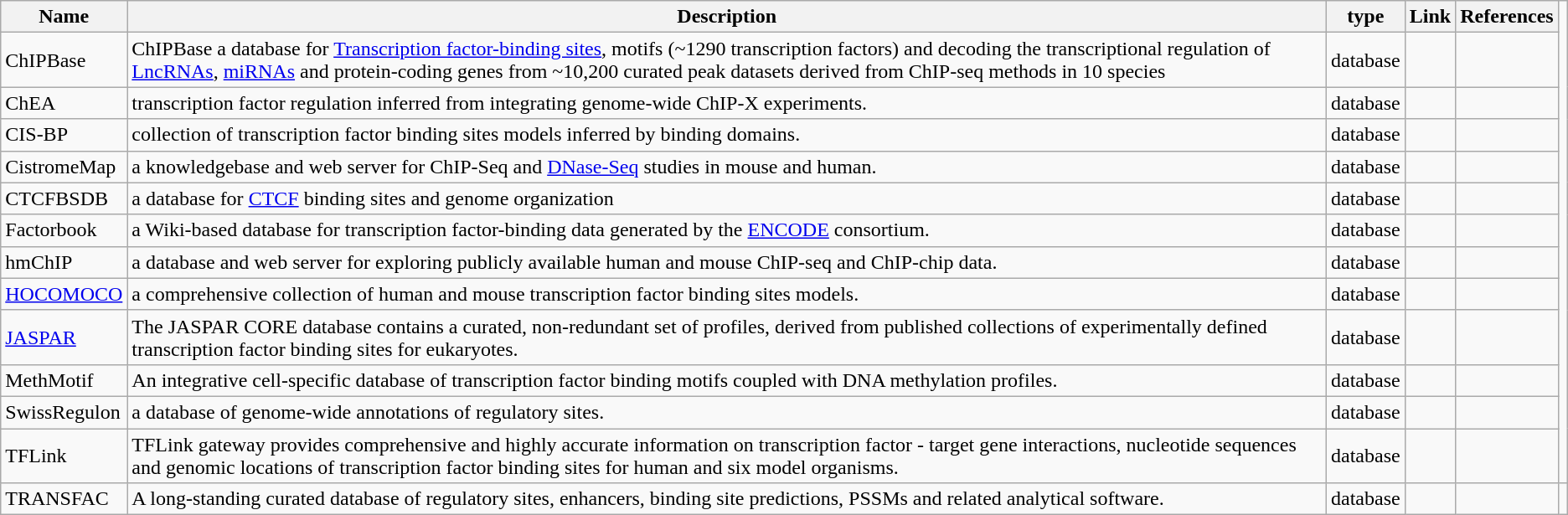<table class="wikitable">
<tr>
<th>Name</th>
<th>Description</th>
<th>type</th>
<th>Link</th>
<th>References</th>
</tr>
<tr>
<td>ChIPBase</td>
<td>ChIPBase a database for <a href='#'>Transcription factor-binding sites</a>, motifs (~1290 transcription factors) and decoding the transcriptional regulation of <a href='#'>LncRNAs</a>, <a href='#'>miRNAs</a> and protein-coding genes from ~10,200 curated peak datasets derived from ChIP-seq methods in 10 species</td>
<td>database</td>
<td></td>
<td></td>
</tr>
<tr>
<td>ChEA</td>
<td>transcription factor regulation inferred from integrating genome-wide ChIP-X experiments.</td>
<td>database</td>
<td></td>
<td></td>
</tr>
<tr>
<td>CIS-BP</td>
<td>collection of transcription factor binding sites models inferred by binding domains.</td>
<td>database</td>
<td></td>
<td></td>
</tr>
<tr>
<td>CistromeMap</td>
<td>a knowledgebase and web server for ChIP-Seq and <a href='#'>DNase-Seq</a> studies in mouse and human.</td>
<td>database</td>
<td></td>
<td></td>
</tr>
<tr>
<td>CTCFBSDB</td>
<td>a database for <a href='#'>CTCF</a> binding sites and genome organization</td>
<td>database</td>
<td></td>
<td></td>
</tr>
<tr>
<td>Factorbook</td>
<td>a Wiki-based database for transcription factor-binding data generated by the <a href='#'>ENCODE</a> consortium.</td>
<td>database</td>
<td></td>
<td></td>
</tr>
<tr>
<td>hmChIP</td>
<td>a database and web server for exploring publicly available human and mouse ChIP-seq and ChIP-chip data.</td>
<td>database</td>
<td></td>
<td></td>
</tr>
<tr>
<td><a href='#'>HOCOMOCO</a></td>
<td>a comprehensive collection of human and mouse transcription factor binding sites models.</td>
<td>database</td>
<td></td>
<td></td>
</tr>
<tr>
<td><a href='#'>JASPAR</a></td>
<td>The JASPAR CORE database contains a curated, non-redundant set of profiles, derived from published collections of experimentally defined transcription factor binding sites for eukaryotes.</td>
<td>database</td>
<td></td>
<td></td>
</tr>
<tr>
<td>MethMotif</td>
<td>An integrative cell-specific database of transcription factor binding motifs coupled with DNA methylation profiles.</td>
<td>database</td>
<td></td>
<td></td>
</tr>
<tr>
<td>SwissRegulon</td>
<td>a database of genome-wide annotations of regulatory sites.</td>
<td>database</td>
<td></td>
<td></td>
</tr>
<tr>
<td>TFLink</td>
<td>TFLink gateway provides comprehensive and highly accurate information on transcription factor - target gene interactions, nucleotide sequences and genomic locations of transcription factor binding sites for human and six model organisms.</td>
<td>database</td>
<td></td>
<td></td>
</tr>
<tr>
<td>TRANSFAC</td>
<td>A long-standing curated database of regulatory sites, enhancers, binding site predictions, PSSMs and related analytical software.</td>
<td>database</td>
<td></td>
<td></td>
<td colspan="5"></td>
</tr>
</table>
